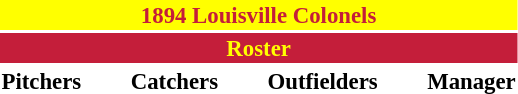<table class="toccolours" style="font-size: 95%;">
<tr>
<th colspan="10" style="background-color: #FFFF00; color: #C41E3A; text-align: center;">1894 Louisville Colonels</th>
</tr>
<tr>
<td colspan="10" style="background-color: #C41E3A; color: yellow; text-align: center;"><strong>Roster</strong></td>
</tr>
<tr>
<td valign="top"><strong>Pitchers</strong><br>







</td>
<td width="25px"></td>
<td valign="top"><strong>Catchers</strong><br>










</td>
<td width="25px"></td>
<td valign="top"><strong>Outfielders</strong><br>





</td>
<td width="25px"></td>
<td valign="top"><strong>Manager</strong><br></td>
</tr>
</table>
